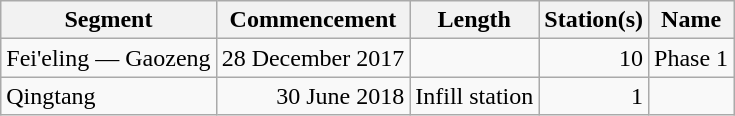<table class="wikitable" style="border-collapse: collapse; text-align: right;">
<tr>
<th>Segment</th>
<th>Commencement</th>
<th>Length</th>
<th>Station(s)</th>
<th>Name</th>
</tr>
<tr>
<td style="text-align: left;">Fei'eling — Gaozeng</td>
<td>28 December 2017</td>
<td></td>
<td>10</td>
<td style="text-align: left;">Phase 1</td>
</tr>
<tr>
<td style="text-align: left;">Qingtang</td>
<td>30 June 2018</td>
<td>Infill station</td>
<td>1</td>
<td style="text-align: left;"></td>
</tr>
</table>
